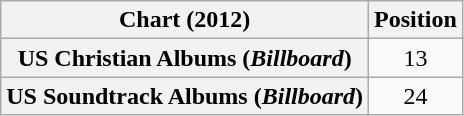<table class="wikitable sortable plainrowheaders" style="text-align:center">
<tr>
<th>Chart (2012)</th>
<th>Position</th>
</tr>
<tr>
<th scope="row">US Christian Albums (<em>Billboard</em>)</th>
<td>13</td>
</tr>
<tr>
<th scope="row">US Soundtrack Albums (<em>Billboard</em>)</th>
<td>24</td>
</tr>
</table>
